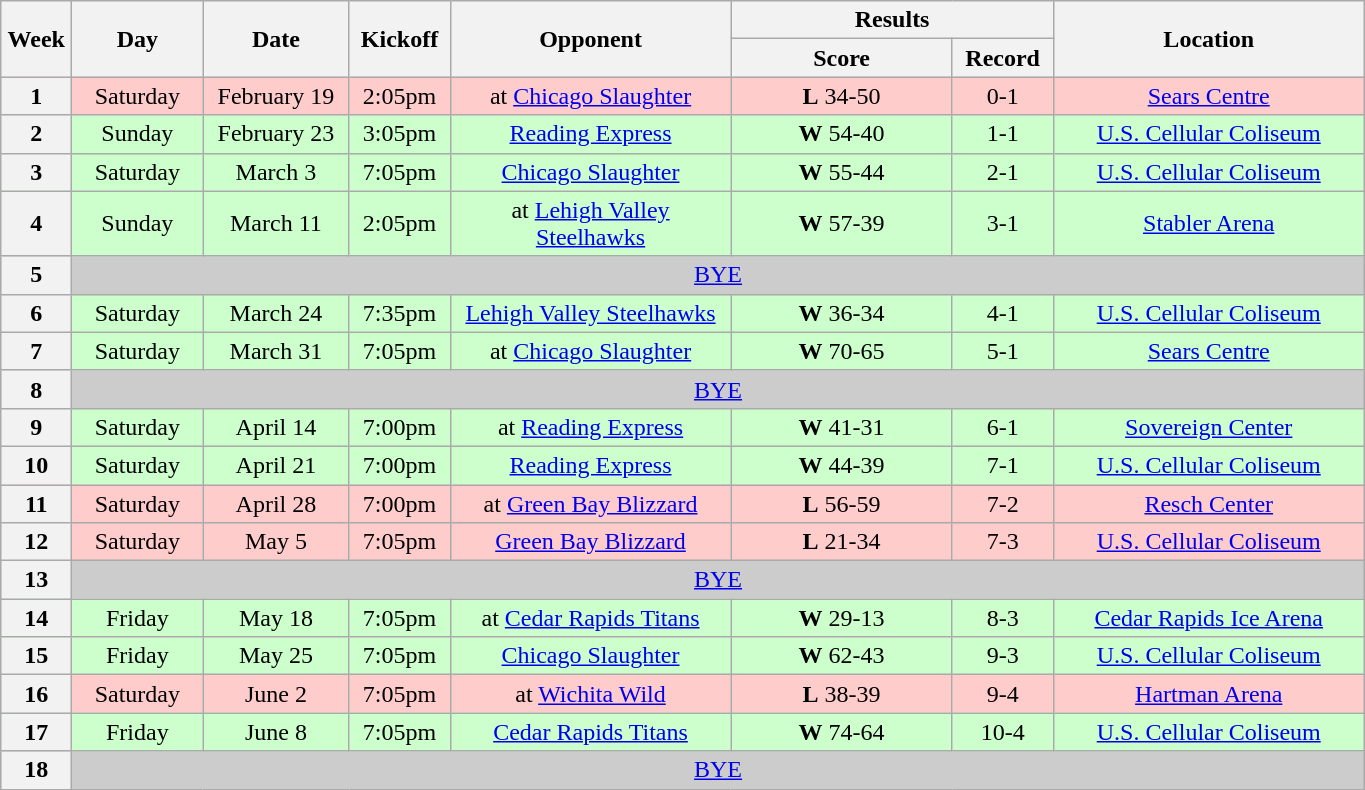<table class="wikitable">
<tr>
<th rowspan="2" width="40">Week</th>
<th rowspan="2" width="80">Day</th>
<th rowspan="2" width="90">Date</th>
<th rowspan="2" width="60">Kickoff</th>
<th rowspan="2" width="180">Opponent</th>
<th colspan="2" width="200">Results</th>
<th rowspan="2" width="200">Location</th>
</tr>
<tr>
<th width="140">Score</th>
<th width="60">Record</th>
</tr>
<tr align="center" bgcolor="#FFCCCC">
<th>1</th>
<td>Saturday</td>
<td>February 19</td>
<td>2:05pm</td>
<td>at <a href='#'>Chicago Slaughter</a></td>
<td><strong>L</strong> 34-50</td>
<td>0-1</td>
<td><a href='#'>Sears Centre</a></td>
</tr>
<tr align="center" bgcolor="#CCFFCC">
<th>2</th>
<td>Sunday</td>
<td>February 23</td>
<td>3:05pm</td>
<td><a href='#'>Reading Express</a></td>
<td><strong>W</strong> 54-40</td>
<td>1-1</td>
<td><a href='#'>U.S. Cellular Coliseum</a></td>
</tr>
<tr align="center" bgcolor="#CCFFCC">
<th>3</th>
<td>Saturday</td>
<td>March 3</td>
<td>7:05pm</td>
<td><a href='#'>Chicago Slaughter</a></td>
<td><strong>W</strong> 55-44</td>
<td>2-1</td>
<td><a href='#'>U.S. Cellular Coliseum</a></td>
</tr>
<tr align="center" bgcolor="#CCFFCC">
<th>4</th>
<td>Sunday</td>
<td>March 11</td>
<td>2:05pm</td>
<td>at <a href='#'>Lehigh Valley Steelhawks</a></td>
<td><strong>W</strong> 57-39</td>
<td>3-1</td>
<td><a href='#'>Stabler Arena</a></td>
</tr>
<tr align="center" bgcolor="#CCCCCC">
<th>5</th>
<td colSpan=7><a href='#'>BYE</a></td>
</tr>
<tr align="center" bgcolor="#CCFFCC">
<th>6</th>
<td>Saturday</td>
<td>March 24</td>
<td>7:35pm</td>
<td><a href='#'>Lehigh Valley Steelhawks</a></td>
<td><strong>W</strong> 36-34</td>
<td>4-1</td>
<td><a href='#'>U.S. Cellular Coliseum</a></td>
</tr>
<tr align="center" bgcolor="#CCFFCC">
<th>7</th>
<td>Saturday</td>
<td>March 31</td>
<td>7:05pm</td>
<td>at <a href='#'>Chicago Slaughter</a></td>
<td><strong>W</strong> 70-65</td>
<td>5-1</td>
<td><a href='#'>Sears Centre</a></td>
</tr>
<tr align="center" bgcolor="#CCCCCC">
<th>8</th>
<td colSpan=7><a href='#'>BYE</a></td>
</tr>
<tr align="center" bgcolor="#CCFFCC">
<th>9</th>
<td>Saturday</td>
<td>April 14</td>
<td>7:00pm</td>
<td>at <a href='#'>Reading Express</a></td>
<td><strong>W</strong> 41-31</td>
<td>6-1</td>
<td><a href='#'>Sovereign Center</a></td>
</tr>
<tr align="center" bgcolor="#CCFFCC">
<th>10</th>
<td>Saturday</td>
<td>April 21</td>
<td>7:00pm</td>
<td><a href='#'>Reading Express</a></td>
<td><strong>W</strong> 44-39</td>
<td>7-1</td>
<td><a href='#'>U.S. Cellular Coliseum</a></td>
</tr>
<tr align="center" bgcolor="#FFCCCC">
<th>11</th>
<td>Saturday</td>
<td>April 28</td>
<td>7:00pm</td>
<td>at <a href='#'>Green Bay Blizzard</a></td>
<td><strong>L</strong> 56-59</td>
<td>7-2</td>
<td><a href='#'>Resch Center</a></td>
</tr>
<tr align="center" bgcolor="#FFCCCC">
<th>12</th>
<td>Saturday</td>
<td>May 5</td>
<td>7:05pm</td>
<td><a href='#'>Green Bay Blizzard</a></td>
<td><strong>L</strong> 21-34</td>
<td>7-3</td>
<td><a href='#'>U.S. Cellular Coliseum</a></td>
</tr>
<tr align="center" bgcolor="#CCCCCC">
<th>13</th>
<td colSpan=7><a href='#'>BYE</a></td>
</tr>
<tr align="center" bgcolor="#CCFFCC">
<th>14</th>
<td>Friday</td>
<td>May 18</td>
<td>7:05pm</td>
<td>at <a href='#'>Cedar Rapids Titans</a></td>
<td><strong>W</strong> 29-13</td>
<td>8-3</td>
<td><a href='#'>Cedar Rapids Ice Arena</a></td>
</tr>
<tr align="center" bgcolor="#CCFFCC">
<th>15</th>
<td>Friday</td>
<td>May 25</td>
<td>7:05pm</td>
<td><a href='#'>Chicago Slaughter</a></td>
<td><strong>W</strong> 62-43</td>
<td>9-3</td>
<td><a href='#'>U.S. Cellular Coliseum</a></td>
</tr>
<tr align="center" bgcolor="#FFCCCC">
<th>16</th>
<td>Saturday</td>
<td>June 2</td>
<td>7:05pm</td>
<td>at <a href='#'>Wichita Wild</a></td>
<td><strong>L</strong> 38-39</td>
<td>9-4</td>
<td><a href='#'>Hartman Arena</a></td>
</tr>
<tr align="center" bgcolor="#CCFFCC">
<th>17</th>
<td>Friday</td>
<td>June 8</td>
<td>7:05pm</td>
<td><a href='#'>Cedar Rapids Titans</a></td>
<td><strong>W</strong> 74-64</td>
<td>10-4</td>
<td><a href='#'>U.S. Cellular Coliseum</a></td>
</tr>
<tr align="center" bgcolor="#CCCCCC">
<th>18</th>
<td colSpan=7><a href='#'>BYE</a></td>
</tr>
</table>
